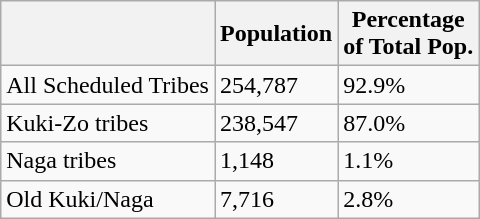<table class="wikitable">
<tr>
<th></th>
<th>Population</th>
<th>Percentage<br>of Total Pop.</th>
</tr>
<tr>
<td>All Scheduled Tribes</td>
<td>254,787</td>
<td>92.9%</td>
</tr>
<tr>
<td>Kuki-Zo tribes</td>
<td>238,547</td>
<td>87.0%</td>
</tr>
<tr>
<td>Naga tribes</td>
<td>1,148</td>
<td>1.1%</td>
</tr>
<tr>
<td>Old Kuki/Naga</td>
<td>7,716</td>
<td>2.8%</td>
</tr>
</table>
